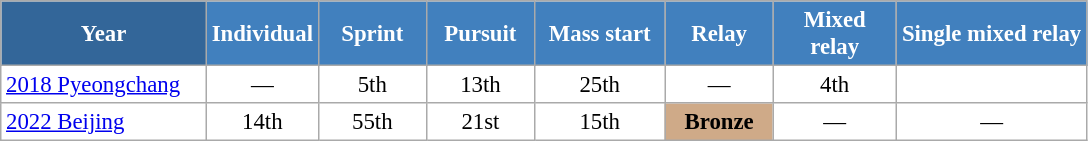<table class="wikitable" style="font-size:95%; text-align:center; border:grey solid 1px; border-collapse:collapse; background:#ffffff;">
<tr>
<th style="background-color:#369; color:white;    width:130px;">Year</th>
<th style="background-color:#4180be; color:white; width:65px;">Individual</th>
<th style="background-color:#4180be; color:white; width:65px;">Sprint</th>
<th style="background-color:#4180be; color:white; width:65px;">Pursuit</th>
<th style="background-color:#4180be; color:white; width:80px;">Mass start</th>
<th style="background-color:#4180be; color:white; width:65px;">Relay</th>
<th style="background-color:#4180be; color:white; width:75px;">Mixed relay</th>
<th style="background-color:#4180be; color:white; width:120px;">Single mixed relay</th>
</tr>
<tr>
<td align=left> <a href='#'>2018 Pyeongchang</a></td>
<td>—</td>
<td>5th</td>
<td>13th</td>
<td>25th</td>
<td>—</td>
<td>4th</td>
<td></td>
</tr>
<tr>
<td align=left> <a href='#'>2022 Beijing</a></td>
<td>14th</td>
<td>55th</td>
<td>21st</td>
<td>15th</td>
<td style="background:#cfaa88;"><strong>Bronze</strong></td>
<td>—</td>
<td>—</td>
</tr>
</table>
